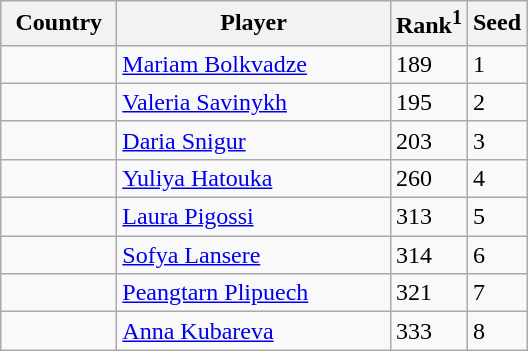<table class="sortable wikitable">
<tr>
<th width="70">Country</th>
<th width="175">Player</th>
<th>Rank<sup>1</sup></th>
<th>Seed</th>
</tr>
<tr>
<td></td>
<td><a href='#'>Mariam Bolkvadze</a></td>
<td>189</td>
<td>1</td>
</tr>
<tr>
<td></td>
<td><a href='#'>Valeria Savinykh</a></td>
<td>195</td>
<td>2</td>
</tr>
<tr>
<td></td>
<td><a href='#'>Daria Snigur</a></td>
<td>203</td>
<td>3</td>
</tr>
<tr>
<td></td>
<td><a href='#'>Yuliya Hatouka</a></td>
<td>260</td>
<td>4</td>
</tr>
<tr>
<td></td>
<td><a href='#'>Laura Pigossi</a></td>
<td>313</td>
<td>5</td>
</tr>
<tr>
<td></td>
<td><a href='#'>Sofya Lansere</a></td>
<td>314</td>
<td>6</td>
</tr>
<tr>
<td></td>
<td><a href='#'>Peangtarn Plipuech</a></td>
<td>321</td>
<td>7</td>
</tr>
<tr>
<td></td>
<td><a href='#'>Anna Kubareva</a></td>
<td>333</td>
<td>8</td>
</tr>
</table>
